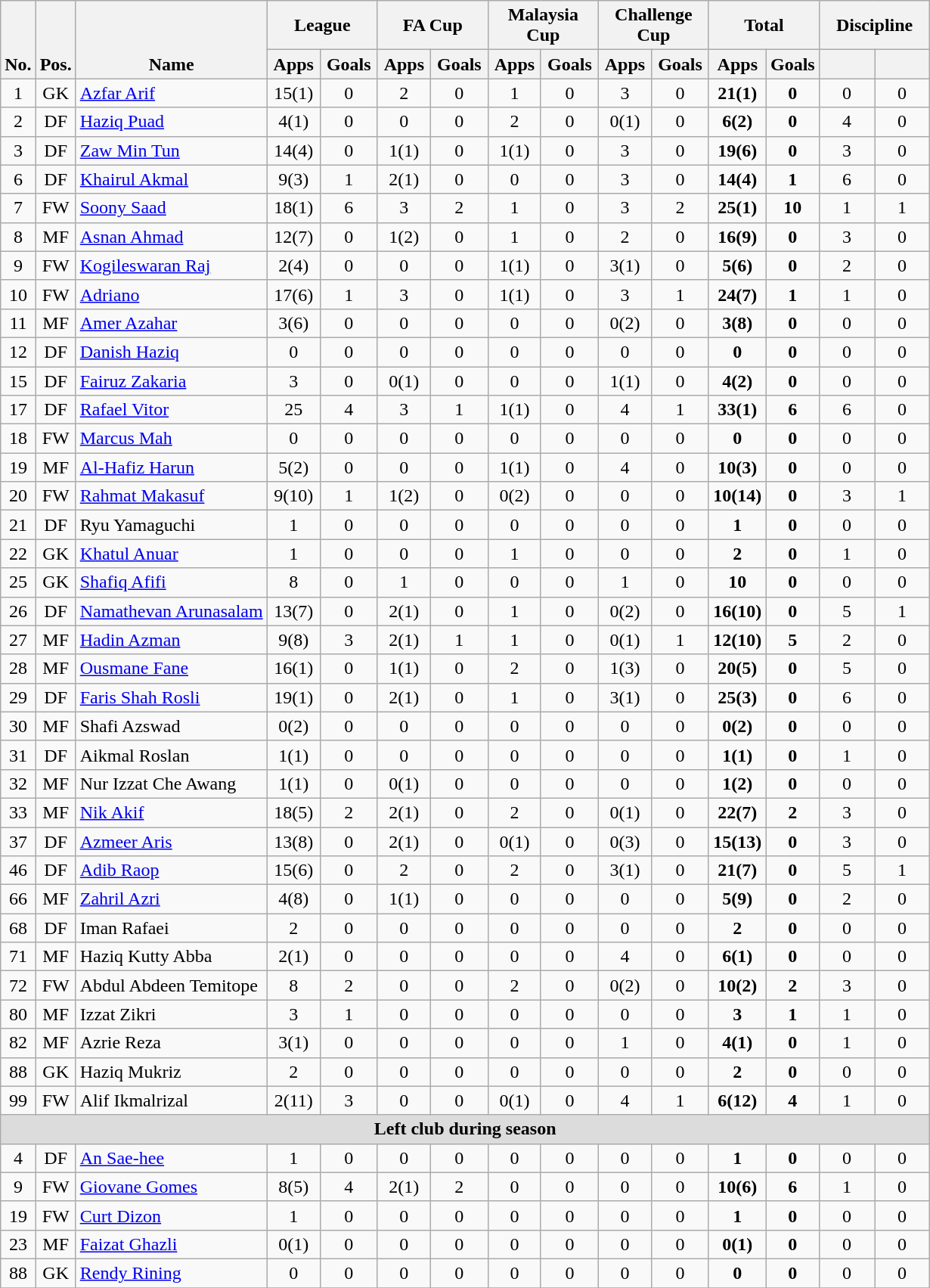<table class="wikitable" style="text-align:center">
<tr>
<th rowspan="2" style="vertical-align:bottom;">No.</th>
<th rowspan="2" style="vertical-align:bottom;">Pos.</th>
<th rowspan="2" style="vertical-align:bottom;">Name</th>
<th colspan="2" style="width:90px;">League</th>
<th colspan="2" style="width:90px;">FA Cup</th>
<th colspan="2" style="width:90px;">Malaysia Cup</th>
<th colspan="2" style="width:90px;">Challenge Cup</th>
<th colspan="2" style="width:90px;">Total</th>
<th colspan="2" style="width:90px;">Discipline</th>
</tr>
<tr>
<th>Apps</th>
<th>Goals</th>
<th>Apps</th>
<th>Goals</th>
<th>Apps</th>
<th>Goals</th>
<th>Apps</th>
<th>Goals</th>
<th>Apps</th>
<th>Goals</th>
<th></th>
<th></th>
</tr>
<tr>
<td>1</td>
<td>GK</td>
<td align="left"> <a href='#'>Azfar Arif</a></td>
<td>15(1)</td>
<td>0</td>
<td>2</td>
<td>0</td>
<td>1</td>
<td>0</td>
<td>3</td>
<td>0</td>
<td><strong>21(1)</strong></td>
<td><strong>0</strong></td>
<td>0</td>
<td 1>0</td>
</tr>
<tr>
<td>2</td>
<td>DF</td>
<td align="left"> <a href='#'>Haziq Puad</a></td>
<td>4(1)</td>
<td>0</td>
<td>0</td>
<td>0</td>
<td>2</td>
<td>0</td>
<td>0(1)</td>
<td>0</td>
<td><strong>6(2)</strong></td>
<td><strong>0</strong></td>
<td>4</td>
<td>0</td>
</tr>
<tr>
<td>3</td>
<td>DF</td>
<td align="left"> <a href='#'>Zaw Min Tun</a></td>
<td>14(4)</td>
<td>0</td>
<td>1(1)</td>
<td>0</td>
<td>1(1)</td>
<td>0</td>
<td>3</td>
<td>0</td>
<td><strong>19(6)</strong></td>
<td><strong>0</strong></td>
<td>3</td>
<td>0</td>
</tr>
<tr>
<td>6</td>
<td>DF</td>
<td align="left"> <a href='#'>Khairul Akmal</a></td>
<td>9(3)</td>
<td>1</td>
<td>2(1)</td>
<td>0</td>
<td>0</td>
<td>0</td>
<td>3</td>
<td>0</td>
<td><strong>14(4)</strong></td>
<td><strong>1</strong></td>
<td>6</td>
<td>0</td>
</tr>
<tr>
<td>7</td>
<td>FW</td>
<td align="left"> <a href='#'>Soony Saad</a></td>
<td>18(1)</td>
<td>6</td>
<td>3</td>
<td>2</td>
<td>1</td>
<td>0</td>
<td>3</td>
<td>2</td>
<td><strong>25(1)</strong></td>
<td><strong>10</strong></td>
<td>1</td>
<td>1</td>
</tr>
<tr>
<td>8</td>
<td>MF</td>
<td align="left"> <a href='#'>Asnan Ahmad</a></td>
<td>12(7)</td>
<td>0</td>
<td>1(2)</td>
<td>0</td>
<td>1</td>
<td>0</td>
<td>2</td>
<td>0</td>
<td><strong>16(9)</strong></td>
<td><strong>0</strong></td>
<td>3</td>
<td>0</td>
</tr>
<tr>
<td>9</td>
<td>FW</td>
<td align="left"> <a href='#'>Kogileswaran Raj</a></td>
<td>2(4)</td>
<td>0</td>
<td>0</td>
<td>0</td>
<td>1(1)</td>
<td>0</td>
<td>3(1)</td>
<td>0</td>
<td><strong>5(6)</strong></td>
<td><strong>0</strong></td>
<td>2</td>
<td>0</td>
</tr>
<tr>
<td>10</td>
<td>FW</td>
<td align="left"> <a href='#'>Adriano</a></td>
<td>17(6)</td>
<td>1</td>
<td>3</td>
<td>0</td>
<td>1(1)</td>
<td>0</td>
<td>3</td>
<td>1</td>
<td><strong>24(7)</strong></td>
<td><strong>1</strong></td>
<td>1</td>
<td>0</td>
</tr>
<tr>
<td>11</td>
<td>MF</td>
<td align="left"> <a href='#'>Amer Azahar</a></td>
<td>3(6)</td>
<td>0</td>
<td>0</td>
<td>0</td>
<td>0</td>
<td>0</td>
<td>0(2)</td>
<td>0</td>
<td><strong>3(8)</strong></td>
<td><strong>0</strong></td>
<td>0</td>
<td>0</td>
</tr>
<tr>
<td>12</td>
<td>DF</td>
<td align="left"> <a href='#'>Danish Haziq</a></td>
<td>0</td>
<td>0</td>
<td>0</td>
<td>0</td>
<td>0</td>
<td>0</td>
<td>0</td>
<td>0</td>
<td><strong>0</strong></td>
<td><strong>0</strong></td>
<td>0</td>
<td>0</td>
</tr>
<tr>
<td>15</td>
<td>DF</td>
<td align="left"> <a href='#'>Fairuz Zakaria</a></td>
<td>3</td>
<td>0</td>
<td>0(1)</td>
<td>0</td>
<td>0</td>
<td>0</td>
<td>1(1)</td>
<td>0</td>
<td><strong>4(2)</strong></td>
<td><strong>0</strong></td>
<td>0</td>
<td>0</td>
</tr>
<tr>
<td>17</td>
<td>DF</td>
<td align="left"> <a href='#'>Rafael Vitor</a></td>
<td>25</td>
<td>4</td>
<td>3</td>
<td>1</td>
<td>1(1)</td>
<td>0</td>
<td>4</td>
<td>1</td>
<td><strong>33(1)</strong></td>
<td><strong>6</strong></td>
<td>6</td>
<td>0</td>
</tr>
<tr>
<td>18</td>
<td>FW</td>
<td align="left"> <a href='#'>Marcus Mah</a></td>
<td>0</td>
<td>0</td>
<td>0</td>
<td>0</td>
<td>0</td>
<td>0</td>
<td>0</td>
<td>0</td>
<td><strong>0</strong></td>
<td><strong>0</strong></td>
<td>0</td>
<td>0</td>
</tr>
<tr>
<td>19</td>
<td>MF</td>
<td align="left"> <a href='#'>Al-Hafiz Harun</a></td>
<td>5(2)</td>
<td>0</td>
<td>0</td>
<td>0</td>
<td>1(1)</td>
<td>0</td>
<td>4</td>
<td>0</td>
<td><strong>10(3)</strong></td>
<td><strong>0</strong></td>
<td>0</td>
<td>0</td>
</tr>
<tr>
<td>20</td>
<td>FW</td>
<td align="left"> <a href='#'>Rahmat Makasuf</a></td>
<td>9(10)</td>
<td>1</td>
<td>1(2)</td>
<td>0</td>
<td>0(2)</td>
<td>0</td>
<td>0</td>
<td>0</td>
<td><strong>10(14)</strong></td>
<td><strong>0</strong></td>
<td>3</td>
<td>1</td>
</tr>
<tr>
<td>21</td>
<td>DF</td>
<td align="left"> Ryu Yamaguchi</td>
<td>1</td>
<td>0</td>
<td>0</td>
<td>0</td>
<td>0</td>
<td>0</td>
<td>0</td>
<td>0</td>
<td><strong>1</strong></td>
<td><strong>0</strong></td>
<td>0</td>
<td>0</td>
</tr>
<tr>
<td>22</td>
<td>GK</td>
<td align="left"> <a href='#'>Khatul Anuar</a></td>
<td>1</td>
<td>0</td>
<td>0</td>
<td>0</td>
<td>1</td>
<td>0</td>
<td>0</td>
<td>0</td>
<td><strong>2</strong></td>
<td><strong>0</strong></td>
<td>1</td>
<td>0</td>
</tr>
<tr>
<td>25</td>
<td>GK</td>
<td align="left"> <a href='#'>Shafiq Afifi</a></td>
<td>8</td>
<td>0</td>
<td>1</td>
<td>0</td>
<td>0</td>
<td>0</td>
<td>1</td>
<td>0</td>
<td><strong>10</strong></td>
<td><strong>0</strong></td>
<td>0</td>
<td>0</td>
</tr>
<tr>
<td>26</td>
<td>DF</td>
<td align="left"> <a href='#'>Namathevan Arunasalam</a></td>
<td>13(7)</td>
<td>0</td>
<td>2(1)</td>
<td>0</td>
<td>1</td>
<td>0</td>
<td>0(2)</td>
<td>0</td>
<td><strong>16(10)</strong></td>
<td><strong>0</strong></td>
<td>5</td>
<td>1</td>
</tr>
<tr>
<td>27</td>
<td>MF</td>
<td align="left"> <a href='#'>Hadin Azman</a></td>
<td>9(8)</td>
<td>3</td>
<td>2(1)</td>
<td>1</td>
<td>1</td>
<td>0</td>
<td>0(1)</td>
<td>1</td>
<td><strong>12(10)</strong></td>
<td><strong>5</strong></td>
<td>2</td>
<td>0</td>
</tr>
<tr>
<td>28</td>
<td>MF</td>
<td align="left"> <a href='#'>Ousmane Fane</a></td>
<td>16(1)</td>
<td>0</td>
<td>1(1)</td>
<td>0</td>
<td>2</td>
<td>0</td>
<td>1(3)</td>
<td>0</td>
<td><strong>20(5)</strong></td>
<td><strong>0</strong></td>
<td>5</td>
<td>0</td>
</tr>
<tr>
<td>29</td>
<td>DF</td>
<td align="left"> <a href='#'>Faris Shah Rosli</a></td>
<td>19(1)</td>
<td>0</td>
<td>2(1)</td>
<td>0</td>
<td>1</td>
<td>0</td>
<td>3(1)</td>
<td>0</td>
<td><strong>25(3)</strong></td>
<td><strong>0</strong></td>
<td>6</td>
<td>0</td>
</tr>
<tr>
<td>30</td>
<td>MF</td>
<td align="left"> Shafi Azswad</td>
<td>0(2)</td>
<td>0</td>
<td>0</td>
<td>0</td>
<td>0</td>
<td>0</td>
<td>0</td>
<td>0</td>
<td><strong>0(2)</strong></td>
<td><strong>0</strong></td>
<td>0</td>
<td>0</td>
</tr>
<tr>
<td>31</td>
<td>DF</td>
<td align="left"> Aikmal Roslan</td>
<td>1(1)</td>
<td>0</td>
<td>0</td>
<td>0</td>
<td>0</td>
<td>0</td>
<td>0</td>
<td>0</td>
<td><strong>1(1)</strong></td>
<td><strong>0</strong></td>
<td>1</td>
<td>0</td>
</tr>
<tr>
<td>32</td>
<td>MF</td>
<td align="left"> Nur Izzat Che Awang</td>
<td>1(1)</td>
<td>0</td>
<td>0(1)</td>
<td>0</td>
<td>0</td>
<td>0</td>
<td>0</td>
<td>0</td>
<td><strong>1(2)</strong></td>
<td><strong>0</strong></td>
<td>0</td>
<td>0</td>
</tr>
<tr>
<td>33</td>
<td>MF</td>
<td align="left"> <a href='#'>Nik Akif</a></td>
<td>18(5)</td>
<td>2</td>
<td>2(1)</td>
<td>0</td>
<td>2</td>
<td>0</td>
<td>0(1)</td>
<td>0</td>
<td><strong>22(7)</strong></td>
<td><strong>2</strong></td>
<td>3</td>
<td>0</td>
</tr>
<tr>
<td>37</td>
<td>DF</td>
<td align="left"> <a href='#'>Azmeer Aris</a></td>
<td>13(8)</td>
<td>0</td>
<td>2(1)</td>
<td>0</td>
<td>0(1)</td>
<td>0</td>
<td>0(3)</td>
<td>0</td>
<td><strong>15(13)</strong></td>
<td><strong>0</strong></td>
<td>3</td>
<td>0</td>
</tr>
<tr>
<td>46</td>
<td>DF</td>
<td align="left"> <a href='#'>Adib Raop</a></td>
<td>15(6)</td>
<td>0</td>
<td>2</td>
<td>0</td>
<td>2</td>
<td>0</td>
<td>3(1)</td>
<td>0</td>
<td><strong>21(7)</strong></td>
<td><strong>0</strong></td>
<td>5</td>
<td>1</td>
</tr>
<tr>
<td>66</td>
<td>MF</td>
<td align="left"> <a href='#'>Zahril Azri</a></td>
<td>4(8)</td>
<td>0</td>
<td>1(1)</td>
<td>0</td>
<td>0</td>
<td>0</td>
<td>0</td>
<td>0</td>
<td><strong>5(9)</strong></td>
<td><strong>0</strong></td>
<td>2</td>
<td>0</td>
</tr>
<tr>
<td>68</td>
<td>DF</td>
<td align=left> Iman Rafaei</td>
<td>2</td>
<td>0</td>
<td>0</td>
<td>0</td>
<td>0</td>
<td>0</td>
<td>0</td>
<td>0</td>
<td><strong>2</strong></td>
<td><strong>0</strong></td>
<td>0</td>
<td>0</td>
</tr>
<tr>
<td>71</td>
<td>MF</td>
<td align="left"> Haziq Kutty Abba</td>
<td>2(1)</td>
<td>0</td>
<td>0</td>
<td>0</td>
<td>0</td>
<td>0</td>
<td>4</td>
<td>0</td>
<td><strong>6(1)</strong></td>
<td><strong>0</strong></td>
<td>0</td>
<td>0</td>
</tr>
<tr>
<td>72</td>
<td>FW</td>
<td align="left"> Abdul Abdeen Temitope</td>
<td>8</td>
<td>2</td>
<td>0</td>
<td>0</td>
<td>2</td>
<td>0</td>
<td>0(2)</td>
<td>0</td>
<td><strong>10(2)</strong></td>
<td><strong>2</strong></td>
<td>3</td>
<td>0</td>
</tr>
<tr>
<td>80</td>
<td>MF</td>
<td align="left"> Izzat Zikri</td>
<td>3</td>
<td>1</td>
<td>0</td>
<td>0</td>
<td>0</td>
<td>0</td>
<td>0</td>
<td>0</td>
<td><strong>3</strong></td>
<td><strong>1</strong></td>
<td>1</td>
<td>0</td>
</tr>
<tr>
<td>82</td>
<td>MF</td>
<td align="left"> Azrie Reza</td>
<td>3(1)</td>
<td>0</td>
<td>0</td>
<td>0</td>
<td>0</td>
<td>0</td>
<td>1</td>
<td>0</td>
<td><strong>4(1)</strong></td>
<td><strong>0</strong></td>
<td>1</td>
<td>0</td>
</tr>
<tr>
<td>88</td>
<td>GK</td>
<td align="left"> Haziq Mukriz</td>
<td>2</td>
<td>0</td>
<td>0</td>
<td>0</td>
<td>0</td>
<td>0</td>
<td>0</td>
<td>0</td>
<td><strong>2</strong></td>
<td><strong>0</strong></td>
<td>0</td>
<td>0</td>
</tr>
<tr>
<td>99</td>
<td>FW</td>
<td align="left"> Alif Ikmalrizal</td>
<td>2(11)</td>
<td>3</td>
<td>0</td>
<td>0</td>
<td>0(1)</td>
<td>0</td>
<td>4</td>
<td>1</td>
<td><strong>6(12)</strong></td>
<td><strong>4</strong></td>
<td>1</td>
<td>0</td>
</tr>
<tr>
<th colspan="15" style="background:#dcdcdc; text-align:center;">Left club during season</th>
</tr>
<tr>
<td>4</td>
<td>DF</td>
<td align="left"> <a href='#'>An Sae-hee</a></td>
<td>1</td>
<td>0</td>
<td>0</td>
<td>0</td>
<td>0</td>
<td>0</td>
<td>0</td>
<td>0</td>
<td><strong>1</strong></td>
<td><strong>0</strong></td>
<td>0</td>
<td>0</td>
</tr>
<tr>
<td>9</td>
<td>FW</td>
<td align="left"> <a href='#'>Giovane Gomes</a></td>
<td>8(5)</td>
<td>4</td>
<td>2(1)</td>
<td>2</td>
<td>0</td>
<td>0</td>
<td>0</td>
<td>0</td>
<td><strong>10(6)</strong></td>
<td><strong>6</strong></td>
<td>1</td>
<td>0</td>
</tr>
<tr>
<td>19</td>
<td>FW</td>
<td align="left"> <a href='#'>Curt Dizon</a></td>
<td>1</td>
<td>0</td>
<td>0</td>
<td>0</td>
<td>0</td>
<td>0</td>
<td>0</td>
<td>0</td>
<td><strong>1</strong></td>
<td><strong>0</strong></td>
<td>0</td>
<td>0</td>
</tr>
<tr>
<td>23</td>
<td>MF</td>
<td align="left"> <a href='#'>Faizat Ghazli</a></td>
<td>0(1)</td>
<td>0</td>
<td>0</td>
<td>0</td>
<td>0</td>
<td>0</td>
<td>0</td>
<td>0</td>
<td><strong>0(1)</strong></td>
<td><strong>0</strong></td>
<td>0</td>
<td>0</td>
</tr>
<tr>
<td>88</td>
<td>GK</td>
<td align="left"> <a href='#'>Rendy Rining</a></td>
<td>0</td>
<td>0</td>
<td>0</td>
<td>0</td>
<td>0</td>
<td>0</td>
<td>0</td>
<td>0</td>
<td><strong>0</strong></td>
<td><strong>0</strong></td>
<td>0</td>
<td>0</td>
</tr>
<tr>
</tr>
</table>
